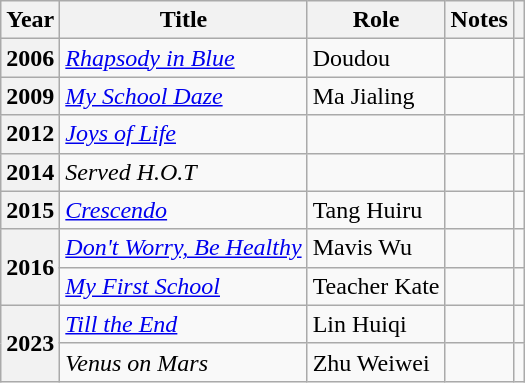<table class="wikitable sortable plainrowheaders">
<tr>
<th scope="col">Year</th>
<th scope="col">Title</th>
<th scope="col">Role</th>
<th scope="col" class="unsortable">Notes</th>
<th scope="col" class="unsortable"></th>
</tr>
<tr>
<th scope="row">2006</th>
<td><em><a href='#'>Rhapsody in Blue</a></em></td>
<td>Doudou</td>
<td></td>
<td></td>
</tr>
<tr>
<th scope="row">2009</th>
<td><em><a href='#'>My School Daze</a></em></td>
<td>Ma Jialing</td>
<td></td>
<td></td>
</tr>
<tr>
<th scope="row">2012</th>
<td><em><a href='#'>Joys of Life</a></em></td>
<td></td>
<td></td>
<td></td>
</tr>
<tr>
<th scope="row">2014</th>
<td><em>Served H.O.T</em></td>
<td></td>
<td></td>
<td></td>
</tr>
<tr>
<th scope="row">2015</th>
<td><em><a href='#'>Crescendo</a></em></td>
<td>Tang Huiru</td>
<td></td>
<td></td>
</tr>
<tr>
<th scope="row" rowspan=2>2016</th>
<td><em><a href='#'>Don't Worry, Be Healthy</a></em></td>
<td>Mavis Wu</td>
<td></td>
<td></td>
</tr>
<tr>
<td><em><a href='#'>My First School</a></em></td>
<td>Teacher Kate</td>
<td></td>
<td></td>
</tr>
<tr>
<th scope="row" rowspan=2>2023</th>
<td><em><a href='#'>Till the End</a></em></td>
<td>Lin Huiqi</td>
<td></td>
<td></td>
</tr>
<tr>
<td><em>Venus on Mars</em></td>
<td>Zhu Weiwei</td>
<td></td>
<td></td>
</tr>
</table>
